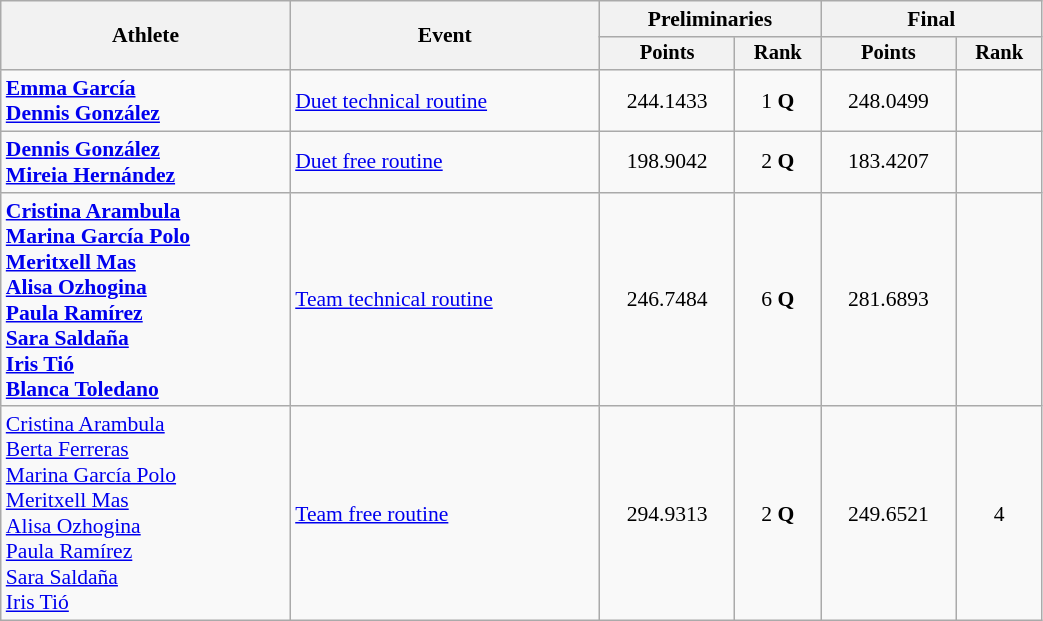<table class="wikitable" style="text-align:center; font-size:90%; width:55%;">
<tr>
<th rowspan="2">Athlete</th>
<th rowspan="2">Event</th>
<th colspan="2">Preliminaries</th>
<th colspan="2">Final</th>
</tr>
<tr style="font-size:95%">
<th>Points</th>
<th>Rank</th>
<th>Points</th>
<th>Rank</th>
</tr>
<tr>
<td align=left><strong><a href='#'>Emma García</a><br> <a href='#'>Dennis González</a></strong></td>
<td align=left><a href='#'>Duet technical routine</a></td>
<td>244.1433</td>
<td>1 <strong>Q</strong></td>
<td>248.0499</td>
<td></td>
</tr>
<tr>
<td align=left><strong><a href='#'>Dennis González</a><br> <a href='#'>Mireia Hernández</a></strong></td>
<td align=left><a href='#'>Duet free routine</a></td>
<td>198.9042</td>
<td>2 <strong>Q</strong></td>
<td>183.4207</td>
<td></td>
</tr>
<tr>
<td align=left><strong><a href='#'>Cristina Arambula</a><br> <a href='#'>Marina García Polo</a><br> <a href='#'>Meritxell Mas</a><br> <a href='#'>Alisa Ozhogina</a><br> <a href='#'>Paula Ramírez</a><br> <a href='#'>Sara Saldaña</a><br> <a href='#'>Iris Tió</a><br> <a href='#'>Blanca Toledano</a></strong></td>
<td align=left><a href='#'>Team technical routine</a></td>
<td>246.7484</td>
<td>6 <strong>Q</strong></td>
<td>281.6893</td>
<td></td>
</tr>
<tr>
<td align=left><a href='#'>Cristina Arambula</a><br> <a href='#'>Berta Ferreras</a> <br> <a href='#'>Marina García Polo</a><br> <a href='#'>Meritxell Mas</a><br> <a href='#'>Alisa Ozhogina</a><br> <a href='#'>Paula Ramírez</a><br> <a href='#'>Sara Saldaña</a><br> <a href='#'>Iris Tió</a></td>
<td align=left><a href='#'>Team free routine</a></td>
<td>294.9313</td>
<td>2 <strong>Q</strong></td>
<td>249.6521</td>
<td>4</td>
</tr>
</table>
